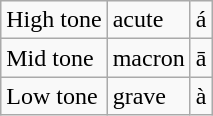<table class="wikitable">
<tr>
<td>High tone</td>
<td>acute</td>
<td>á</td>
</tr>
<tr>
<td>Mid tone</td>
<td>macron</td>
<td>ā</td>
</tr>
<tr>
<td>Low tone</td>
<td>grave</td>
<td>à</td>
</tr>
</table>
